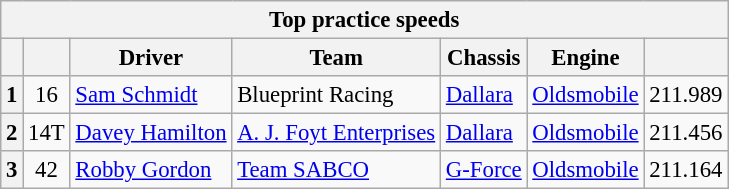<table class="wikitable" style="font-size:95%;">
<tr>
<th colspan=7>Top practice speeds</th>
</tr>
<tr>
<th></th>
<th></th>
<th>Driver</th>
<th>Team</th>
<th>Chassis</th>
<th>Engine</th>
<th></th>
</tr>
<tr>
<th>1</th>
<td style="text-align:center;">16</td>
<td> <a href='#'>Sam Schmidt</a> <strong></strong></td>
<td>Blueprint Racing</td>
<td><a href='#'>Dallara</a></td>
<td><a href='#'>Oldsmobile</a></td>
<td>211.989</td>
</tr>
<tr>
<th>2</th>
<td style="text-align:center;">14T</td>
<td> <a href='#'>Davey Hamilton</a></td>
<td><a href='#'>A. J. Foyt Enterprises</a></td>
<td><a href='#'>Dallara</a></td>
<td><a href='#'>Oldsmobile</a></td>
<td>211.456</td>
</tr>
<tr>
<th>3</th>
<td style="text-align:center;">42</td>
<td> <a href='#'>Robby Gordon</a></td>
<td><a href='#'>Team SABCO</a></td>
<td><a href='#'>G-Force</a></td>
<td><a href='#'>Oldsmobile</a></td>
<td>211.164</td>
</tr>
</table>
